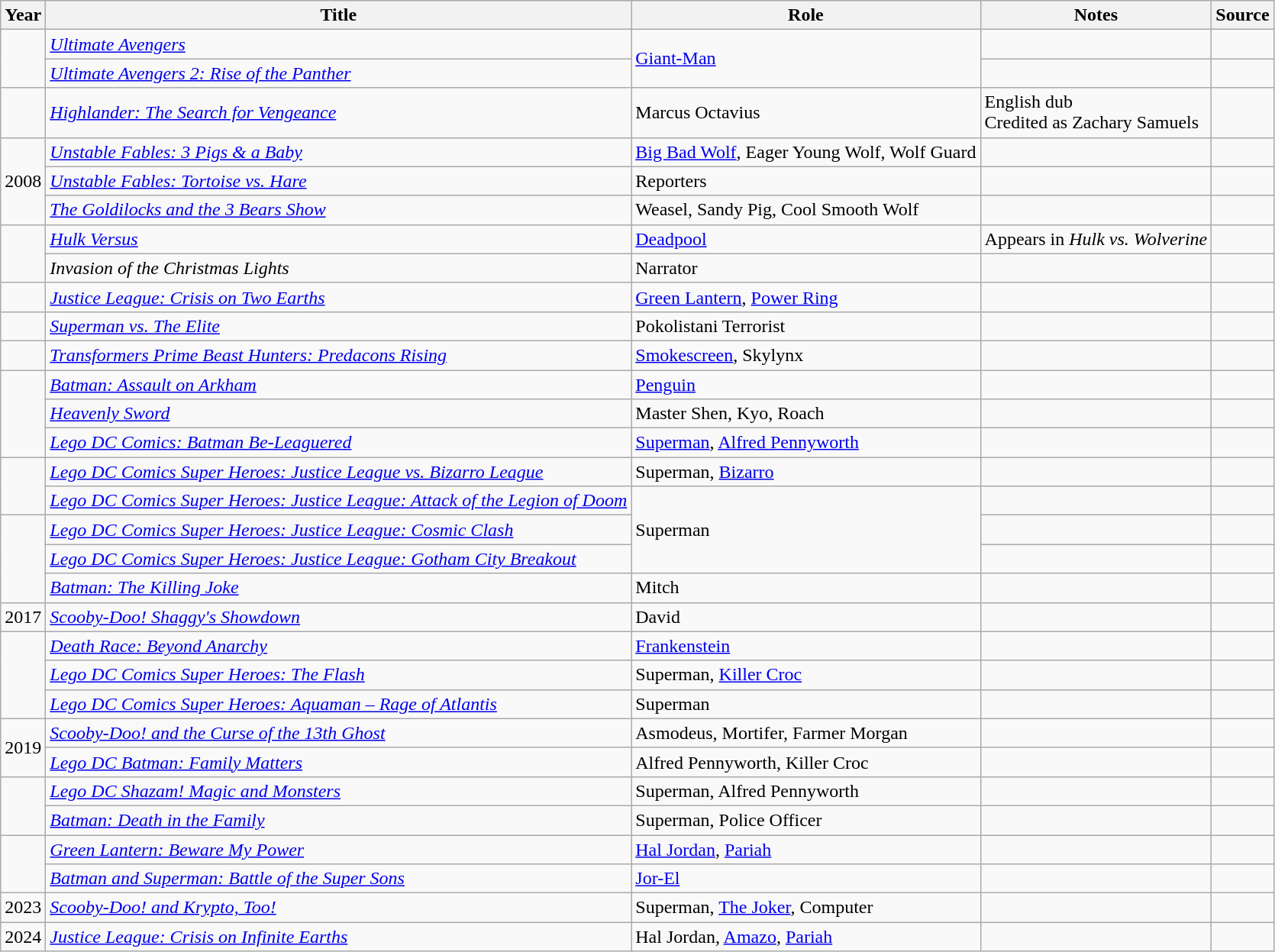<table class="wikitable sortable">
<tr>
<th>Year</th>
<th>Title</th>
<th>Role</th>
<th class="unsortable">Notes</th>
<th class="unsortable">Source</th>
</tr>
<tr>
<td rowspan="2"></td>
<td><em><a href='#'>Ultimate Avengers</a></em></td>
<td rowspan="2"><a href='#'>Giant-Man</a></td>
<td> </td>
<td></td>
</tr>
<tr>
<td><em><a href='#'>Ultimate Avengers 2: Rise of the Panther</a></em></td>
<td></td>
<td></td>
</tr>
<tr>
<td></td>
<td><em><a href='#'>Highlander: The Search for Vengeance</a></em></td>
<td>Marcus Octavius</td>
<td>English dub<br>Credited as Zachary Samuels</td>
<td> </td>
</tr>
<tr>
<td rowspan="3">2008</td>
<td><em><a href='#'>Unstable Fables: 3 Pigs & a Baby</a></em></td>
<td><a href='#'>Big Bad Wolf</a>, Eager Young Wolf, Wolf Guard</td>
<td></td>
<td></td>
</tr>
<tr>
<td><em><a href='#'>Unstable Fables: Tortoise vs. Hare</a></em></td>
<td>Reporters</td>
<td></td>
<td></td>
</tr>
<tr>
<td><em><a href='#'>The Goldilocks and the 3 Bears Show</a></em></td>
<td>Weasel, Sandy Pig, Cool Smooth Wolf</td>
<td></td>
<td></td>
</tr>
<tr>
<td rowspan="2"></td>
<td><em><a href='#'>Hulk Versus</a></em></td>
<td><a href='#'>Deadpool</a></td>
<td>Appears in <em>Hulk vs. Wolverine</em></td>
<td></td>
</tr>
<tr>
<td><em>Invasion of the Christmas Lights</em></td>
<td>Narrator</td>
<td> </td>
<td> </td>
</tr>
<tr>
<td></td>
<td><em><a href='#'>Justice League: Crisis on Two Earths</a></em></td>
<td><a href='#'>Green Lantern</a>, <a href='#'>Power Ring</a></td>
<td> </td>
<td></td>
</tr>
<tr>
<td></td>
<td><em><a href='#'>Superman vs. The Elite</a></em></td>
<td>Pokolistani Terrorist</td>
<td> </td>
<td></td>
</tr>
<tr>
<td></td>
<td><em><a href='#'>Transformers Prime Beast Hunters: Predacons Rising</a></em></td>
<td><a href='#'>Smokescreen</a>, Skylynx</td>
<td> </td>
<td></td>
</tr>
<tr>
<td rowspan="3"></td>
<td><em><a href='#'>Batman: Assault on Arkham</a></em></td>
<td><a href='#'>Penguin</a></td>
<td> </td>
<td></td>
</tr>
<tr>
<td><em><a href='#'>Heavenly Sword</a></em></td>
<td>Master Shen, Kyo, Roach</td>
<td> </td>
<td></td>
</tr>
<tr>
<td><em><a href='#'>Lego DC Comics: Batman Be-Leaguered</a></em></td>
<td><a href='#'>Superman</a>, <a href='#'>Alfred Pennyworth</a></td>
<td> </td>
<td></td>
</tr>
<tr>
<td rowspan="2"></td>
<td><em><a href='#'>Lego DC Comics Super Heroes: Justice League vs. Bizarro League</a></em></td>
<td>Superman, <a href='#'>Bizarro</a></td>
<td> </td>
<td></td>
</tr>
<tr>
<td><em><a href='#'>Lego DC Comics Super Heroes: Justice League: Attack of the Legion of Doom</a></em></td>
<td rowspan="3">Superman</td>
<td> </td>
<td></td>
</tr>
<tr>
<td rowspan="3"></td>
<td><em><a href='#'>Lego DC Comics Super Heroes: Justice League: Cosmic Clash</a></em></td>
<td> </td>
<td></td>
</tr>
<tr>
<td><em><a href='#'>Lego DC Comics Super Heroes: Justice League: Gotham City Breakout</a></em></td>
<td> </td>
<td></td>
</tr>
<tr>
<td><em><a href='#'>Batman: The Killing Joke</a></em></td>
<td>Mitch</td>
<td> </td>
<td></td>
</tr>
<tr>
<td>2017</td>
<td><em><a href='#'>Scooby-Doo! Shaggy's Showdown</a></em></td>
<td>David</td>
<td></td>
<td></td>
</tr>
<tr>
<td rowspan="3"></td>
<td><em><a href='#'>Death Race: Beyond Anarchy</a></em></td>
<td><a href='#'>Frankenstein</a></td>
<td> </td>
<td></td>
</tr>
<tr>
<td><em><a href='#'>Lego DC Comics Super Heroes: The Flash</a></em></td>
<td>Superman, <a href='#'>Killer Croc</a></td>
<td> </td>
<td></td>
</tr>
<tr>
<td><em><a href='#'>Lego DC Comics Super Heroes: Aquaman – Rage of Atlantis</a></em></td>
<td>Superman</td>
<td> </td>
<td></td>
</tr>
<tr>
<td rowspan="2">2019</td>
<td><em><a href='#'>Scooby-Doo! and the Curse of the 13th Ghost</a></em></td>
<td>Asmodeus, Mortifer, Farmer Morgan</td>
<td></td>
<td></td>
</tr>
<tr>
<td><em><a href='#'>Lego DC Batman: Family Matters</a></em></td>
<td>Alfred Pennyworth, Killer Croc</td>
<td></td>
<td></td>
</tr>
<tr>
<td rowspan="2"></td>
<td><em><a href='#'>Lego DC Shazam! Magic and Monsters</a></em></td>
<td>Superman, Alfred Pennyworth</td>
<td> </td>
<td></td>
</tr>
<tr>
<td><em><a href='#'>Batman: Death in the Family</a></em></td>
<td>Superman, Police Officer</td>
<td></td>
<td></td>
</tr>
<tr>
<td rowspan="2"></td>
<td><em><a href='#'>Green Lantern: Beware My Power</a></em></td>
<td><a href='#'>Hal Jordan</a>, <a href='#'>Pariah</a></td>
<td> </td>
<td></td>
</tr>
<tr>
<td><em><a href='#'>Batman and Superman: Battle of the Super Sons</a></em></td>
<td><a href='#'>Jor-El</a></td>
<td> </td>
<td></td>
</tr>
<tr>
<td>2023</td>
<td><em><a href='#'>Scooby-Doo! and Krypto, Too!</a></em></td>
<td>Superman, <a href='#'>The Joker</a>, Computer</td>
<td></td>
<td></td>
</tr>
<tr>
<td>2024</td>
<td><em><a href='#'>Justice League: Crisis on Infinite Earths</a></em></td>
<td>Hal Jordan, <a href='#'>Amazo</a>, <a href='#'>Pariah</a></td>
<td></td>
<td></td>
</tr>
</table>
